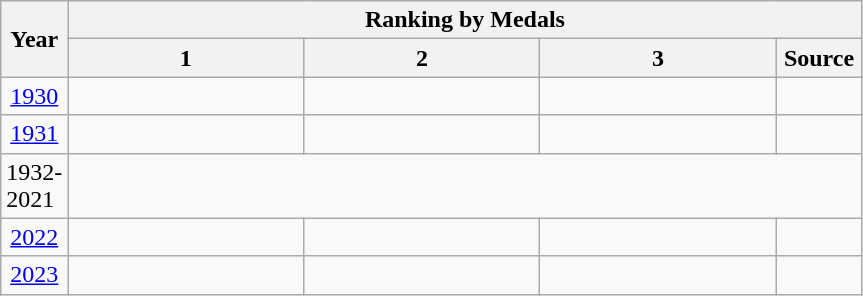<table class="wikitable" style="text-align:left;" style="font-size:100%">
<tr>
<th rowspan=2 width=35>Year</th>
<th colspan=4>Ranking by Medals</th>
</tr>
<tr>
<th width=150>1</th>
<th width=150>2</th>
<th width=150>3</th>
<th width=50>Source</th>
</tr>
<tr>
<td align=center><a href='#'>1930</a></td>
<td><strong></strong></td>
<td></td>
<td></td>
<td align=center></td>
</tr>
<tr>
<td align=center><a href='#'>1931</a></td>
<td><strong></strong></td>
<td></td>
<td></td>
<td align=center></td>
</tr>
<tr>
<td>1932-2021</td>
</tr>
<tr>
<td align=center><a href='#'>2022</a></td>
<td><strong></strong></td>
<td></td>
<td></td>
<td align=center></td>
</tr>
<tr>
<td align=center><a href='#'>2023</a></td>
<td><strong></strong></td>
<td></td>
<td></td>
<td align=center></td>
</tr>
</table>
